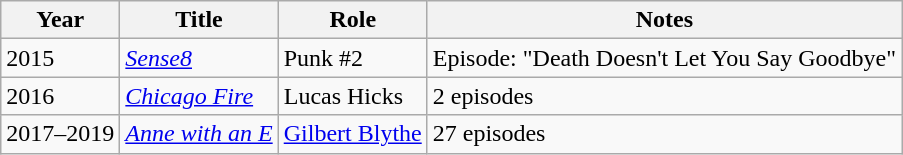<table class="wikitable sortable">
<tr>
<th>Year</th>
<th>Title</th>
<th>Role</th>
<th>Notes</th>
</tr>
<tr>
<td>2015</td>
<td><em><a href='#'>Sense8</a></em></td>
<td>Punk #2</td>
<td>Episode: "Death Doesn't Let You Say Goodbye"</td>
</tr>
<tr>
<td>2016</td>
<td><em><a href='#'>Chicago Fire</a></em></td>
<td>Lucas Hicks</td>
<td>2 episodes</td>
</tr>
<tr>
<td>2017–2019</td>
<td><em><a href='#'>Anne with an E</a></em></td>
<td><a href='#'>Gilbert Blythe</a></td>
<td>27 episodes</td>
</tr>
</table>
